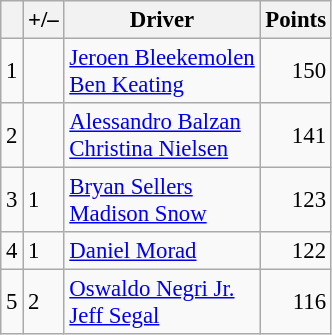<table class="wikitable" style="font-size: 95%;">
<tr>
<th scope="col"></th>
<th scope="col">+/–</th>
<th scope="col">Driver</th>
<th scope="col">Points</th>
</tr>
<tr>
<td align=center>1</td>
<td align="left"></td>
<td> <a href='#'>Jeroen Bleekemolen</a><br> <a href='#'>Ben Keating</a></td>
<td align=right>150</td>
</tr>
<tr>
<td align=center>2</td>
<td align="left"></td>
<td> <a href='#'>Alessandro Balzan</a><br> <a href='#'>Christina Nielsen</a></td>
<td align=right>141</td>
</tr>
<tr>
<td align=center>3</td>
<td align="left"> 1</td>
<td> <a href='#'>Bryan Sellers</a><br> <a href='#'>Madison Snow</a></td>
<td align=right>123</td>
</tr>
<tr>
<td align=center>4</td>
<td align="left"> 1</td>
<td> <a href='#'>Daniel Morad</a></td>
<td align=right>122</td>
</tr>
<tr>
<td align=center>5</td>
<td align="left"> 2</td>
<td> <a href='#'>Oswaldo Negri Jr.</a><br> <a href='#'>Jeff Segal</a></td>
<td align=right>116</td>
</tr>
</table>
